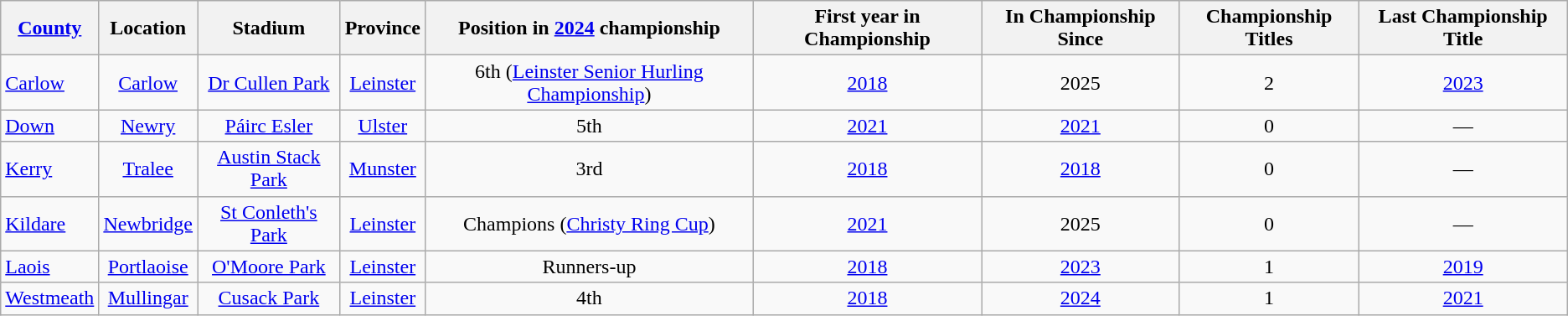<table class="wikitable sortable" style="text-align:center">
<tr>
<th><a href='#'>County</a></th>
<th>Location</th>
<th>Stadium</th>
<th>Province</th>
<th>Position in <a href='#'>2024</a> championship</th>
<th>First year in Championship</th>
<th>In Championship Since</th>
<th>Championship Titles</th>
<th>Last Championship Title</th>
</tr>
<tr>
<td style="text-align:left"> <a href='#'>Carlow</a></td>
<td><a href='#'>Carlow</a></td>
<td><a href='#'>Dr Cullen Park</a></td>
<td><a href='#'>Leinster</a></td>
<td>6th (<a href='#'>Leinster Senior Hurling Championship</a>)</td>
<td><a href='#'>2018</a></td>
<td>2025</td>
<td>2</td>
<td><a href='#'>2023</a></td>
</tr>
<tr>
<td style="text-align:left"> <a href='#'>Down</a></td>
<td><a href='#'>Newry</a></td>
<td><a href='#'>Páirc Esler</a></td>
<td><a href='#'>Ulster</a></td>
<td>5th</td>
<td><a href='#'>2021</a></td>
<td><a href='#'>2021</a></td>
<td>0</td>
<td>—</td>
</tr>
<tr>
<td style="text-align:left"> <a href='#'>Kerry</a></td>
<td><a href='#'>Tralee</a></td>
<td><a href='#'>Austin Stack Park</a></td>
<td><a href='#'>Munster</a></td>
<td>3rd</td>
<td><a href='#'>2018</a></td>
<td><a href='#'>2018</a></td>
<td>0</td>
<td>—</td>
</tr>
<tr>
<td style="text-align:left"> <a href='#'>Kildare</a></td>
<td><a href='#'>Newbridge</a></td>
<td><a href='#'>St Conleth's Park</a></td>
<td><a href='#'>Leinster</a></td>
<td>Champions (<a href='#'>Christy Ring Cup</a>)</td>
<td><a href='#'>2021</a></td>
<td>2025</td>
<td>0</td>
<td>—</td>
</tr>
<tr>
<td style="text-align:left"> <a href='#'>Laois</a></td>
<td><a href='#'>Portlaoise</a></td>
<td><a href='#'>O'Moore Park</a></td>
<td><a href='#'>Leinster</a></td>
<td>Runners-up</td>
<td><a href='#'>2018</a></td>
<td><a href='#'>2023</a></td>
<td>1</td>
<td><a href='#'>2019</a></td>
</tr>
<tr>
<td style="text-align:left"> <a href='#'>Westmeath</a></td>
<td><a href='#'>Mullingar</a></td>
<td><a href='#'>Cusack Park</a></td>
<td><a href='#'>Leinster</a></td>
<td>4th</td>
<td><a href='#'>2018</a></td>
<td><a href='#'>2024</a></td>
<td>1</td>
<td><a href='#'>2021</a></td>
</tr>
</table>
